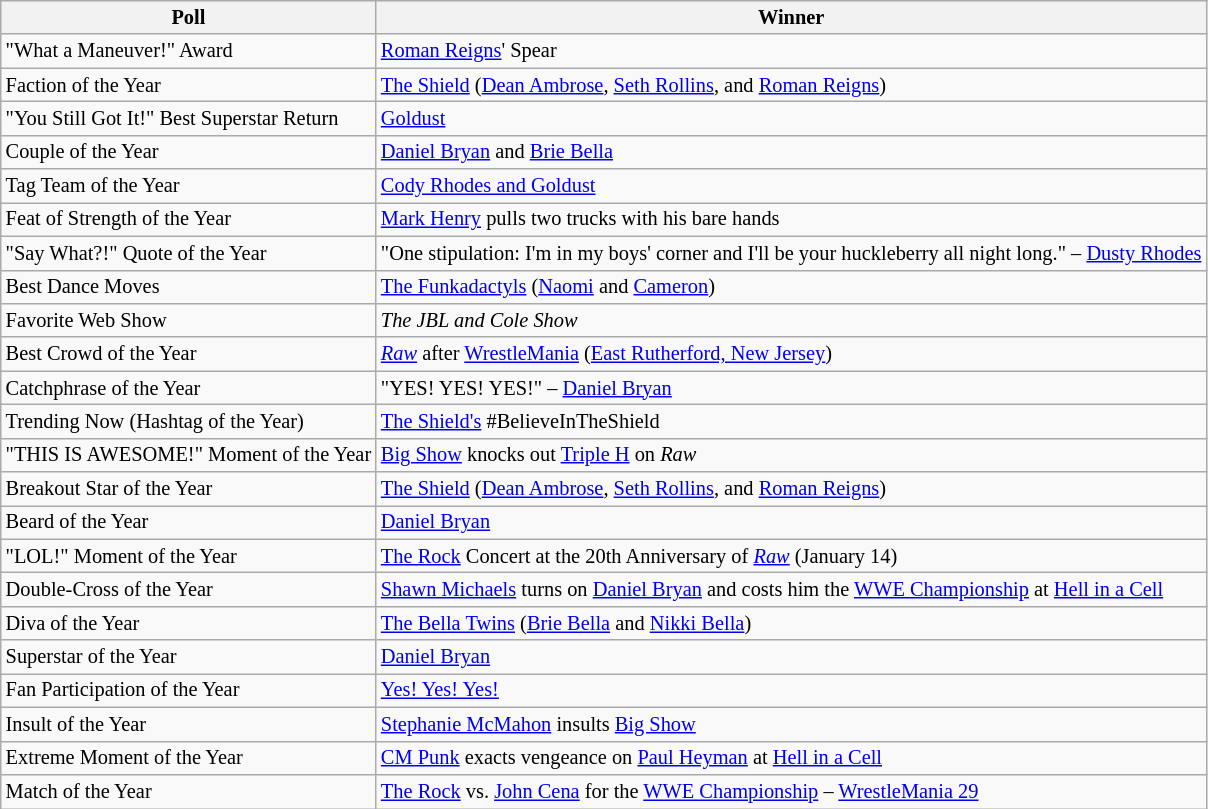<table class="wikitable" style="font-size: 85%; text-align: left;">
<tr>
<th>Poll</th>
<th>Winner</th>
</tr>
<tr>
<td>"What a Maneuver!" Award</td>
<td><a href='#'>Roman Reigns</a>' Spear</td>
</tr>
<tr>
<td>Faction of the Year</td>
<td><a href='#'>The Shield</a> (<a href='#'>Dean Ambrose</a>, <a href='#'>Seth Rollins</a>, and <a href='#'>Roman Reigns</a>)</td>
</tr>
<tr>
<td>"You Still Got It!" Best Superstar Return</td>
<td><a href='#'>Goldust</a></td>
</tr>
<tr>
<td>Couple of the Year</td>
<td><a href='#'>Daniel Bryan</a> and <a href='#'>Brie Bella</a></td>
</tr>
<tr>
<td>Tag Team of the Year</td>
<td><a href='#'>Cody Rhodes and Goldust</a></td>
</tr>
<tr>
<td>Feat of Strength of the Year</td>
<td><a href='#'>Mark Henry</a> pulls two trucks with his bare hands</td>
</tr>
<tr>
<td>"Say What?!" Quote of the Year</td>
<td>"One stipulation: I'm in my boys' corner and I'll be your huckleberry all night long." – <a href='#'>Dusty Rhodes</a></td>
</tr>
<tr>
<td>Best Dance Moves</td>
<td><a href='#'>The Funkadactyls</a> (<a href='#'>Naomi</a> and <a href='#'>Cameron</a>)</td>
</tr>
<tr>
<td>Favorite Web Show</td>
<td><em>The JBL and Cole Show</em></td>
</tr>
<tr>
<td>Best Crowd of the Year</td>
<td><em><a href='#'>Raw</a></em> after <a href='#'>WrestleMania</a> (<a href='#'>East Rutherford, New Jersey</a>)</td>
</tr>
<tr>
<td>Catchphrase of the Year</td>
<td>"YES! YES! YES!" – <a href='#'>Daniel Bryan</a></td>
</tr>
<tr>
<td>Trending Now (Hashtag of the Year)</td>
<td><a href='#'>The Shield's</a> #BelieveInTheShield</td>
</tr>
<tr>
<td>"THIS IS AWESOME!" Moment of the Year</td>
<td><a href='#'>Big Show</a> knocks out <a href='#'>Triple H</a> on <em>Raw</em></td>
</tr>
<tr>
<td>Breakout Star of the Year</td>
<td><a href='#'>The Shield</a> (<a href='#'>Dean Ambrose</a>, <a href='#'>Seth Rollins</a>, and <a href='#'>Roman Reigns</a>)</td>
</tr>
<tr>
<td>Beard of the Year</td>
<td><a href='#'>Daniel Bryan</a></td>
</tr>
<tr>
<td>"LOL!" Moment of the Year</td>
<td><a href='#'>The Rock</a> Concert at the 20th Anniversary of <em><a href='#'>Raw</a></em> (January 14)</td>
</tr>
<tr>
<td>Double-Cross of the Year</td>
<td><a href='#'>Shawn Michaels</a> turns on <a href='#'>Daniel Bryan</a> and costs him the <a href='#'>WWE Championship</a> at <a href='#'>Hell in a Cell</a></td>
</tr>
<tr>
<td>Diva of the Year</td>
<td><a href='#'>The Bella Twins</a> (<a href='#'>Brie Bella</a> and <a href='#'>Nikki Bella</a>)</td>
</tr>
<tr>
<td>Superstar of the Year</td>
<td><a href='#'>Daniel Bryan</a></td>
</tr>
<tr>
<td>Fan Participation of the Year</td>
<td><a href='#'>Yes! Yes! Yes!</a></td>
</tr>
<tr>
<td>Insult of the Year</td>
<td><a href='#'>Stephanie McMahon</a> insults <a href='#'>Big Show</a></td>
</tr>
<tr>
<td>Extreme Moment of the Year</td>
<td><a href='#'>CM Punk</a> exacts vengeance on <a href='#'>Paul Heyman</a> at <a href='#'>Hell in a Cell</a></td>
</tr>
<tr>
<td>Match of the Year</td>
<td><a href='#'>The Rock</a> vs. <a href='#'>John Cena</a> for the <a href='#'>WWE Championship</a> – <a href='#'>WrestleMania 29</a></td>
</tr>
</table>
